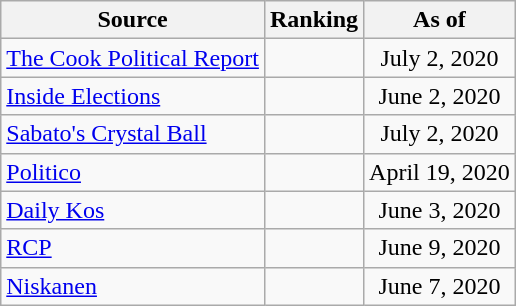<table class="wikitable" style="text-align:center">
<tr>
<th>Source</th>
<th>Ranking</th>
<th>As of</th>
</tr>
<tr>
<td align=left><a href='#'>The Cook Political Report</a></td>
<td></td>
<td>July 2, 2020</td>
</tr>
<tr>
<td align=left><a href='#'>Inside Elections</a></td>
<td></td>
<td>June 2, 2020</td>
</tr>
<tr>
<td align=left><a href='#'>Sabato's Crystal Ball</a></td>
<td></td>
<td>July 2, 2020</td>
</tr>
<tr>
<td align="left"><a href='#'>Politico</a></td>
<td></td>
<td>April 19, 2020</td>
</tr>
<tr>
<td align="left"><a href='#'>Daily Kos</a></td>
<td></td>
<td>June 3, 2020</td>
</tr>
<tr>
<td align="left"><a href='#'>RCP</a></td>
<td></td>
<td>June 9, 2020</td>
</tr>
<tr>
<td align="left"><a href='#'>Niskanen</a></td>
<td></td>
<td>June 7, 2020</td>
</tr>
</table>
